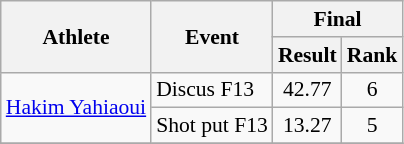<table class="wikitable" style="text-align:center; font-size:90%">
<tr>
<th rowspan="2">Athlete</th>
<th rowspan="2">Event</th>
<th colspan="2">Final</th>
</tr>
<tr>
<th>Result</th>
<th>Rank</th>
</tr>
<tr>
<td align="left" rowspan="2"><a href='#'>Hakim Yahiaoui</a></td>
<td align=left>Discus F13</td>
<td>42.77</td>
<td>6</td>
</tr>
<tr>
<td align=left>Shot put F13</td>
<td>13.27</td>
<td>5</td>
</tr>
<tr>
</tr>
</table>
